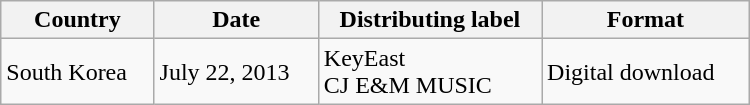<table class="wikitable" style="width:500px">
<tr>
<th>Country</th>
<th>Date</th>
<th>Distributing label</th>
<th>Format</th>
</tr>
<tr>
<td>South Korea</td>
<td>July 22, 2013</td>
<td>KeyEast <br>  CJ E&M MUSIC</td>
<td>Digital download</td>
</tr>
</table>
